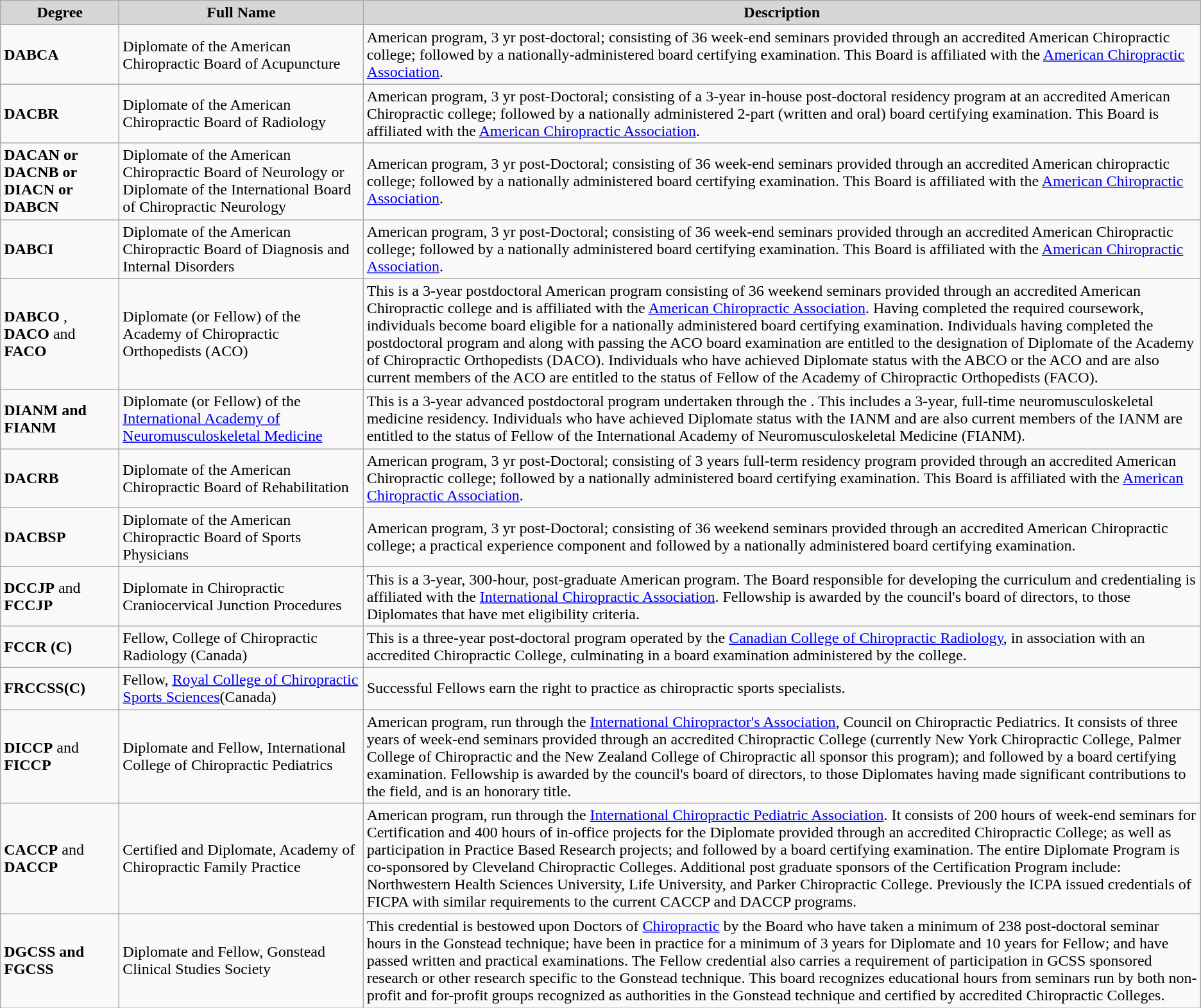<table class="unsortable wikitable">
<tr align="center" bgcolor="#d6d6d6">
<td><strong>Degree</strong></td>
<td><strong>Full Name</strong></td>
<td><strong>Description</strong></td>
</tr>
<tr>
<td><strong>DABCA</strong></td>
<td>Diplomate of the American Chiropractic Board of Acupuncture</td>
<td>American program, 3 yr post-doctoral; consisting of 36 week-end seminars provided through an accredited American Chiropractic college; followed by a nationally-administered board certifying examination. This Board is affiliated with the <a href='#'>American Chiropractic Association</a>.</td>
</tr>
<tr>
<td><strong>DACBR</strong></td>
<td>Diplomate of the American Chiropractic Board of Radiology</td>
<td>American program, 3 yr post-Doctoral; consisting of a 3-year in-house post-doctoral residency program at an accredited American Chiropractic college; followed by a nationally administered 2-part (written and oral) board certifying examination. This Board is affiliated with the <a href='#'>American Chiropractic Association</a>.</td>
</tr>
<tr>
<td><strong>DACAN or DACNB or DIACN or DABCN</strong></td>
<td>Diplomate of the American Chiropractic Board of Neurology or Diplomate of the International Board of Chiropractic Neurology</td>
<td>American program, 3 yr post-Doctoral; consisting of 36 week-end seminars provided through an accredited American chiropractic college; followed by a nationally administered board certifying examination. This Board is affiliated with the <a href='#'>American Chiropractic Association</a>.</td>
</tr>
<tr>
<td><strong>DABCI</strong></td>
<td>Diplomate of the American Chiropractic Board of Diagnosis and Internal Disorders</td>
<td>American program, 3 yr post-Doctoral; consisting of 36 week-end seminars provided through an accredited American Chiropractic college; followed by a nationally administered board certifying examination. This Board is affiliated with the <a href='#'>American Chiropractic Association</a>.</td>
</tr>
<tr>
<td><strong>DABCO </strong>, <strong>DACO</strong> and <strong>FACO</strong></td>
<td>Diplomate (or Fellow) of the Academy of Chiropractic Orthopedists (ACO)</td>
<td>This is a 3-year postdoctoral American program consisting of 36 weekend seminars provided through an accredited American Chiropractic college and is affiliated with the <a href='#'>American Chiropractic Association</a>. Having completed the required coursework, individuals become board eligible for a nationally administered board certifying examination. Individuals having completed the postdoctoral program and along with passing the ACO board examination are entitled to the designation of Diplomate of the Academy of Chiropractic Orthopedists (DACO). Individuals who have achieved Diplomate status with the ABCO or the ACO and are also current members of the ACO are entitled to the status of Fellow of the Academy of Chiropractic Orthopedists (FACO).</td>
</tr>
<tr>
<td><strong>DIANM and FIANM</strong></td>
<td>Diplomate (or Fellow) of the <a href='#'>International Academy of Neuromusculoskeletal Medicine</a></td>
<td>This is a 3-year advanced postdoctoral program undertaken through the . This includes a 3-year, full-time neuromusculoskeletal medicine residency. Individuals who have achieved Diplomate status with the IANM and are also current members of the IANM are entitled to the status of Fellow of the International Academy of Neuromusculoskeletal Medicine (FIANM). </td>
</tr>
<tr>
<td><strong>DACRB</strong></td>
<td>Diplomate of the American Chiropractic Board of Rehabilitation</td>
<td>American program, 3 yr post-Doctoral; consisting of 3 years full-term residency program provided through an accredited American Chiropractic college; followed by a nationally administered board certifying examination. This Board is affiliated with the <a href='#'>American Chiropractic Association</a>.</td>
</tr>
<tr>
<td><strong>DACBSP</strong></td>
<td>Diplomate of the American Chiropractic Board of Sports Physicians</td>
<td>American program, 3 yr post-Doctoral; consisting of 36 weekend seminars provided through an accredited American Chiropractic college; a practical experience component and followed by a nationally administered board certifying examination.</td>
</tr>
<tr>
<td><strong>DCCJP</strong> and <strong>FCCJP</strong></td>
<td>Diplomate in Chiropractic Craniocervical Junction Procedures</td>
<td>This is a 3-year, 300-hour, post-graduate American program. The Board responsible for developing the curriculum and credentialing is affiliated with the <a href='#'>International Chiropractic Association</a>. Fellowship is awarded by the council's board of directors, to those Diplomates that have met eligibility criteria.</td>
</tr>
<tr>
<td><strong>FCCR (C)</strong></td>
<td>Fellow, College of Chiropractic Radiology (Canada)</td>
<td>This is a three-year post-doctoral program operated by the <a href='#'>Canadian College of Chiropractic Radiology</a>, in association with an accredited Chiropractic College, culminating in a board examination administered by the college.</td>
</tr>
<tr>
<td><strong>FRCCSS(C)</strong></td>
<td>Fellow, <a href='#'>Royal College of Chiropractic Sports Sciences</a>(Canada)</td>
<td>Successful Fellows earn the right to practice as chiropractic sports specialists.</td>
</tr>
<tr>
<td><strong>DICCP</strong> and <strong>FICCP</strong></td>
<td>Diplomate and Fellow, International College of Chiropractic Pediatrics</td>
<td>American program, run through the <a href='#'>International Chiropractor's Association</a>, Council on Chiropractic Pediatrics. It consists of three years of week-end seminars provided through an accredited Chiropractic College (currently New York Chiropractic College, Palmer College of Chiropractic and the New Zealand College of Chiropractic all sponsor this program); and followed by a board certifying examination. Fellowship is awarded by the council's board of directors, to those Diplomates having made significant contributions to the field, and is an honorary title.</td>
</tr>
<tr>
<td><strong>CACCP</strong> and <strong>DACCP</strong></td>
<td>Certified and Diplomate, Academy of Chiropractic Family Practice</td>
<td>American program, run through the <a href='#'>International Chiropractic Pediatric Association</a>. It consists of 200 hours of week-end seminars for Certification and 400 hours of in-office projects for the Diplomate provided through an accredited Chiropractic College; as well as participation in Practice Based Research projects; and followed by a board certifying examination. The entire Diplomate Program is co-sponsored by Cleveland Chiropractic Colleges. Additional post graduate sponsors of the Certification Program include: Northwestern Health Sciences University, Life University, and Parker Chiropractic College.  Previously the ICPA issued credentials of FICPA with similar requirements to the current CACCP and DACCP programs.</td>
</tr>
<tr>
<td><strong>DGCSS and FGCSS</strong></td>
<td>Diplomate and Fellow, Gonstead Clinical Studies Society</td>
<td>This credential is bestowed upon Doctors of <a href='#'>Chiropractic</a> by the Board who have taken a minimum of 238 post-doctoral seminar hours in the Gonstead technique; have been in practice for a minimum of 3 years for Diplomate and 10 years for Fellow; and have passed written and practical examinations. The Fellow credential also carries a requirement of participation in GCSS sponsored research or other research specific to the Gonstead technique. This board recognizes educational hours from seminars run by both non-profit and for-profit groups recognized as authorities in the Gonstead technique and certified by accredited Chiropractic Colleges.</td>
</tr>
</table>
